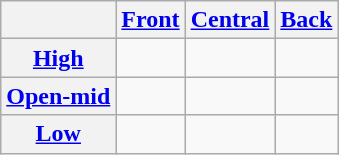<table class="wikitable" style="text-align: center;">
<tr>
<th></th>
<th><a href='#'>Front</a></th>
<th><a href='#'>Central</a></th>
<th><a href='#'>Back</a></th>
</tr>
<tr>
<th><a href='#'>High</a></th>
<td> </td>
<td></td>
<td> </td>
</tr>
<tr>
<th><a href='#'>Open-mid</a></th>
<td></td>
<td> </td>
<td></td>
</tr>
<tr>
<th><a href='#'>Low</a></th>
<td></td>
<td> </td>
<td></td>
</tr>
</table>
